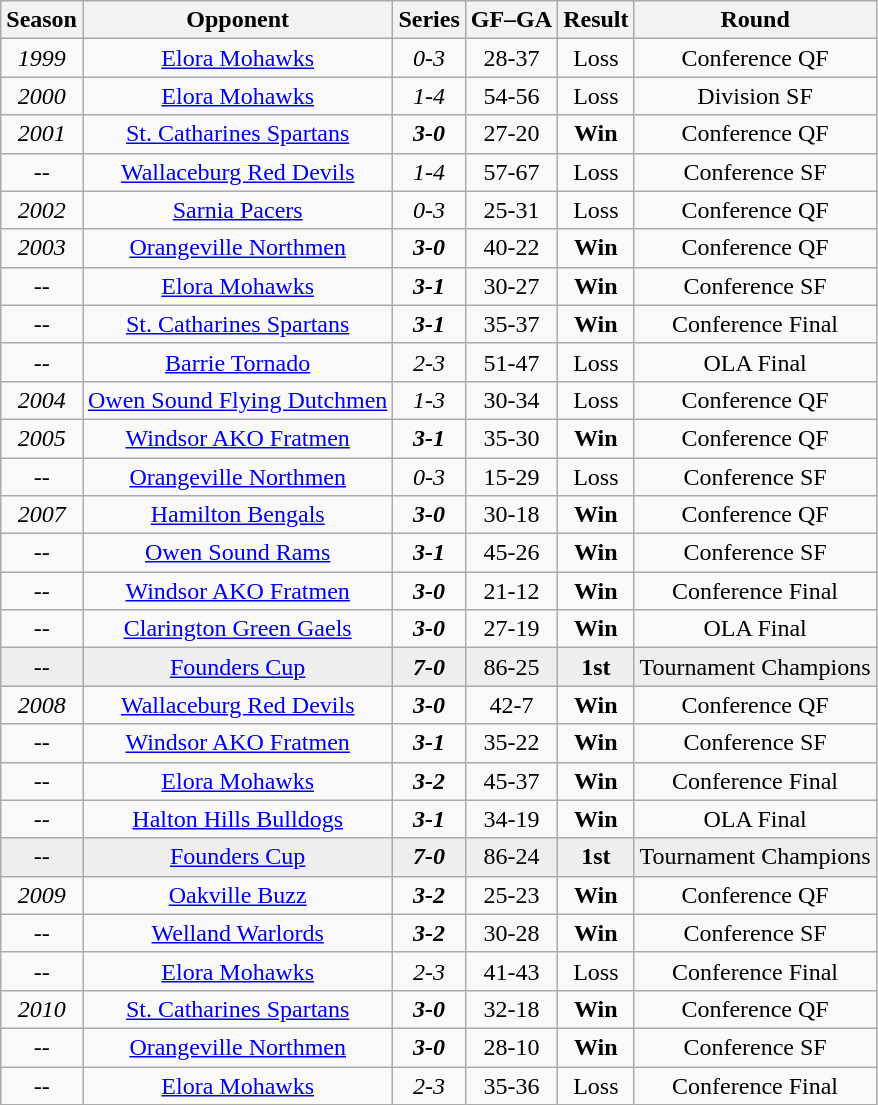<table class="wikitable" style="text-align:center">
<tr>
<th>Season</th>
<th>Opponent</th>
<th>Series</th>
<th>GF–GA</th>
<th>Result</th>
<th>Round</th>
</tr>
<tr>
<td><em>1999</em></td>
<td><a href='#'>Elora Mohawks</a></td>
<td><em>0-3</em></td>
<td>28-37</td>
<td>Loss</td>
<td>Conference QF</td>
</tr>
<tr>
<td><em>2000</em></td>
<td><a href='#'>Elora Mohawks</a></td>
<td><em>1-4</em></td>
<td>54-56</td>
<td>Loss</td>
<td>Division SF</td>
</tr>
<tr>
<td><em>2001</em></td>
<td><a href='#'>St. Catharines Spartans</a></td>
<td><strong><em>3-0</em></strong></td>
<td>27-20</td>
<td><strong>Win</strong></td>
<td>Conference QF</td>
</tr>
<tr>
<td>--</td>
<td><a href='#'>Wallaceburg Red Devils</a></td>
<td><em>1-4</em></td>
<td>57-67</td>
<td>Loss</td>
<td>Conference SF</td>
</tr>
<tr>
<td><em>2002</em></td>
<td><a href='#'>Sarnia Pacers</a></td>
<td><em>0-3</em></td>
<td>25-31</td>
<td>Loss</td>
<td>Conference QF</td>
</tr>
<tr>
<td><em>2003</em></td>
<td><a href='#'>Orangeville Northmen</a></td>
<td><strong><em>3-0</em></strong></td>
<td>40-22</td>
<td><strong>Win</strong></td>
<td>Conference QF</td>
</tr>
<tr>
<td>--</td>
<td><a href='#'>Elora Mohawks</a></td>
<td><strong><em>3-1</em></strong></td>
<td>30-27</td>
<td><strong>Win</strong></td>
<td>Conference SF</td>
</tr>
<tr>
<td>--</td>
<td><a href='#'>St. Catharines Spartans</a></td>
<td><strong><em>3-1</em></strong></td>
<td>35-37</td>
<td><strong>Win</strong></td>
<td>Conference Final</td>
</tr>
<tr>
<td>--</td>
<td><a href='#'>Barrie Tornado</a></td>
<td><em>2-3</em></td>
<td>51-47</td>
<td>Loss</td>
<td>OLA Final</td>
</tr>
<tr>
<td><em>2004</em></td>
<td><a href='#'>Owen Sound Flying Dutchmen</a></td>
<td><em>1-3</em></td>
<td>30-34</td>
<td>Loss</td>
<td>Conference QF</td>
</tr>
<tr>
<td><em>2005</em></td>
<td><a href='#'>Windsor AKO Fratmen</a></td>
<td><strong><em>3-1</em></strong></td>
<td>35-30</td>
<td><strong>Win</strong></td>
<td>Conference QF</td>
</tr>
<tr>
<td>--</td>
<td><a href='#'>Orangeville Northmen</a></td>
<td><em>0-3</em></td>
<td>15-29</td>
<td>Loss</td>
<td>Conference SF</td>
</tr>
<tr>
<td><em>2007</em></td>
<td><a href='#'>Hamilton Bengals</a></td>
<td><strong><em>3-0</em></strong></td>
<td>30-18</td>
<td><strong>Win</strong></td>
<td>Conference QF</td>
</tr>
<tr>
<td>--</td>
<td><a href='#'>Owen Sound Rams</a></td>
<td><strong><em>3-1</em></strong></td>
<td>45-26</td>
<td><strong>Win</strong></td>
<td>Conference SF</td>
</tr>
<tr>
<td>--</td>
<td><a href='#'>Windsor AKO Fratmen</a></td>
<td><strong><em>3-0</em></strong></td>
<td>21-12</td>
<td><strong>Win</strong></td>
<td>Conference Final</td>
</tr>
<tr>
<td>--</td>
<td><a href='#'>Clarington Green Gaels</a></td>
<td><strong><em>3-0</em></strong></td>
<td>27-19</td>
<td><strong>Win</strong></td>
<td>OLA Final</td>
</tr>
<tr bgcolor="#eeeeee">
<td>--</td>
<td><a href='#'>Founders Cup</a></td>
<td><strong><em>7-0</em></strong></td>
<td>86-25</td>
<td><strong>1st</strong></td>
<td>Tournament Champions</td>
</tr>
<tr>
<td><em>2008</em></td>
<td><a href='#'>Wallaceburg Red Devils</a></td>
<td><strong><em>3-0</em></strong></td>
<td>42-7</td>
<td><strong>Win</strong></td>
<td>Conference QF</td>
</tr>
<tr>
<td>--</td>
<td><a href='#'>Windsor AKO Fratmen</a></td>
<td><strong><em>3-1</em></strong></td>
<td>35-22</td>
<td><strong>Win</strong></td>
<td>Conference SF</td>
</tr>
<tr>
<td>--</td>
<td><a href='#'>Elora Mohawks</a></td>
<td><strong><em>3-2</em></strong></td>
<td>45-37</td>
<td><strong>Win</strong></td>
<td>Conference Final</td>
</tr>
<tr>
<td>--</td>
<td><a href='#'>Halton Hills Bulldogs</a></td>
<td><strong><em>3-1</em></strong></td>
<td>34-19</td>
<td><strong>Win</strong></td>
<td>OLA Final</td>
</tr>
<tr bgcolor="#eeeeee">
<td>--</td>
<td><a href='#'>Founders Cup</a></td>
<td><strong><em>7-0</em></strong></td>
<td>86-24</td>
<td><strong>1st</strong></td>
<td>Tournament Champions</td>
</tr>
<tr>
<td><em>2009</em></td>
<td><a href='#'>Oakville Buzz</a></td>
<td><strong><em>3-2</em></strong></td>
<td>25-23</td>
<td><strong>Win</strong></td>
<td>Conference QF</td>
</tr>
<tr>
<td>--</td>
<td><a href='#'>Welland Warlords</a></td>
<td><strong><em>3-2</em></strong></td>
<td>30-28</td>
<td><strong>Win</strong></td>
<td>Conference SF</td>
</tr>
<tr>
<td>--</td>
<td><a href='#'>Elora Mohawks</a></td>
<td><em>2-3</em></td>
<td>41-43</td>
<td>Loss</td>
<td>Conference Final</td>
</tr>
<tr>
<td><em>2010</em></td>
<td><a href='#'>St. Catharines Spartans</a></td>
<td><strong><em>3-0</em></strong></td>
<td>32-18</td>
<td><strong>Win</strong></td>
<td>Conference QF</td>
</tr>
<tr>
<td>--</td>
<td><a href='#'>Orangeville Northmen</a></td>
<td><strong><em>3-0</em></strong></td>
<td>28-10</td>
<td><strong>Win</strong></td>
<td>Conference SF</td>
</tr>
<tr>
<td>--</td>
<td><a href='#'>Elora Mohawks</a></td>
<td><em>2-3</em></td>
<td>35-36</td>
<td>Loss</td>
<td>Conference Final</td>
</tr>
</table>
